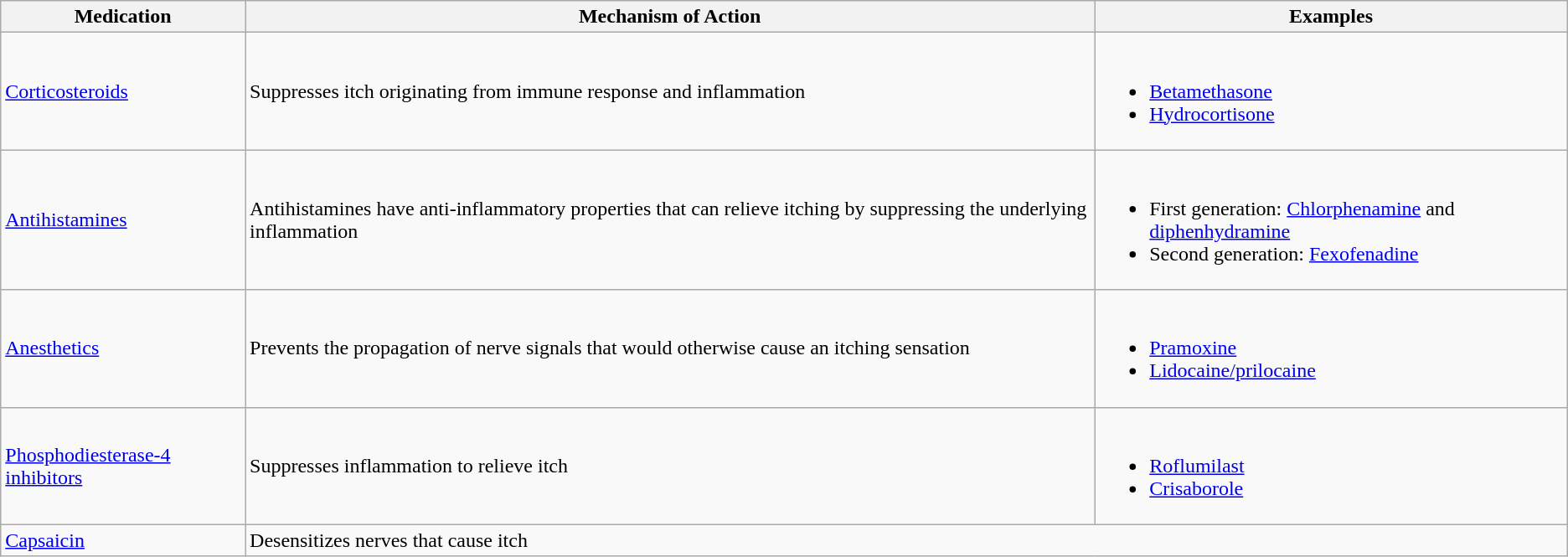<table class="wikitable">
<tr>
<th>Medication</th>
<th>Mechanism of Action</th>
<th>Examples</th>
</tr>
<tr>
<td><a href='#'>Corticosteroids</a></td>
<td>Suppresses itch originating from immune response and inflammation</td>
<td><br><ul><li><a href='#'>Betamethasone</a></li><li><a href='#'>Hydrocortisone</a></li></ul></td>
</tr>
<tr>
<td><a href='#'>Antihistamines</a></td>
<td>Antihistamines have anti-inflammatory properties that can relieve itching by suppressing the underlying inflammation</td>
<td><br><ul><li>First generation: <a href='#'>Chlorphenamine</a> and <a href='#'>diphenhydramine</a></li><li>Second generation: <a href='#'>Fexofenadine</a></li></ul></td>
</tr>
<tr>
<td><a href='#'>Anesthetics</a></td>
<td>Prevents the propagation of nerve signals that would otherwise cause an itching sensation</td>
<td><br><ul><li><a href='#'>Pramoxine</a></li><li><a href='#'>Lidocaine/prilocaine</a></li></ul></td>
</tr>
<tr>
<td><a href='#'>Phosphodiesterase-4 inhibitors</a></td>
<td>Suppresses inflammation to relieve itch</td>
<td><br><ul><li><a href='#'>Roflumilast</a></li><li><a href='#'>Crisaborole</a></li></ul></td>
</tr>
<tr>
<td><a href='#'>Capsaicin</a></td>
<td colspan="2">Desensitizes nerves that cause itch</td>
</tr>
</table>
